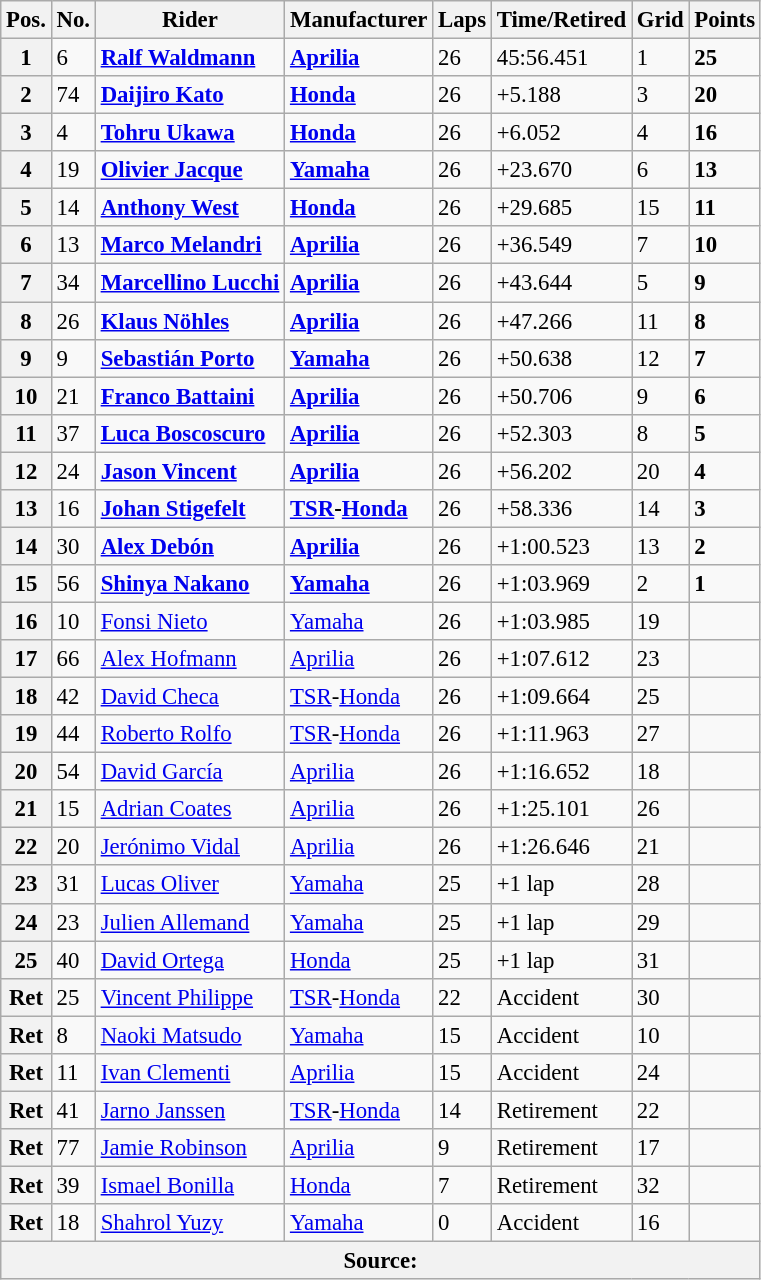<table class="wikitable" style="font-size: 95%;">
<tr>
<th>Pos.</th>
<th>No.</th>
<th>Rider</th>
<th>Manufacturer</th>
<th>Laps</th>
<th>Time/Retired</th>
<th>Grid</th>
<th>Points</th>
</tr>
<tr>
<th>1</th>
<td>6</td>
<td> <strong><a href='#'>Ralf Waldmann</a></strong></td>
<td><strong><a href='#'>Aprilia</a></strong></td>
<td>26</td>
<td>45:56.451</td>
<td>1</td>
<td><strong>25</strong></td>
</tr>
<tr>
<th>2</th>
<td>74</td>
<td> <strong><a href='#'>Daijiro Kato</a></strong></td>
<td><strong><a href='#'>Honda</a></strong></td>
<td>26</td>
<td>+5.188</td>
<td>3</td>
<td><strong>20</strong></td>
</tr>
<tr>
<th>3</th>
<td>4</td>
<td> <strong><a href='#'>Tohru Ukawa</a></strong></td>
<td><strong><a href='#'>Honda</a></strong></td>
<td>26</td>
<td>+6.052</td>
<td>4</td>
<td><strong>16</strong></td>
</tr>
<tr>
<th>4</th>
<td>19</td>
<td> <strong><a href='#'>Olivier Jacque</a></strong></td>
<td><strong><a href='#'>Yamaha</a></strong></td>
<td>26</td>
<td>+23.670</td>
<td>6</td>
<td><strong>13</strong></td>
</tr>
<tr>
<th>5</th>
<td>14</td>
<td> <strong><a href='#'>Anthony West</a></strong></td>
<td><strong><a href='#'>Honda</a></strong></td>
<td>26</td>
<td>+29.685</td>
<td>15</td>
<td><strong>11</strong></td>
</tr>
<tr>
<th>6</th>
<td>13</td>
<td> <strong><a href='#'>Marco Melandri</a></strong></td>
<td><strong><a href='#'>Aprilia</a></strong></td>
<td>26</td>
<td>+36.549</td>
<td>7</td>
<td><strong>10</strong></td>
</tr>
<tr>
<th>7</th>
<td>34</td>
<td> <strong><a href='#'>Marcellino Lucchi</a></strong></td>
<td><strong><a href='#'>Aprilia</a></strong></td>
<td>26</td>
<td>+43.644</td>
<td>5</td>
<td><strong>9</strong></td>
</tr>
<tr>
<th>8</th>
<td>26</td>
<td> <strong><a href='#'>Klaus Nöhles</a></strong></td>
<td><strong><a href='#'>Aprilia</a></strong></td>
<td>26</td>
<td>+47.266</td>
<td>11</td>
<td><strong>8</strong></td>
</tr>
<tr>
<th>9</th>
<td>9</td>
<td> <strong><a href='#'>Sebastián Porto</a></strong></td>
<td><strong><a href='#'>Yamaha</a></strong></td>
<td>26</td>
<td>+50.638</td>
<td>12</td>
<td><strong>7</strong></td>
</tr>
<tr>
<th>10</th>
<td>21</td>
<td> <strong><a href='#'>Franco Battaini</a></strong></td>
<td><strong><a href='#'>Aprilia</a></strong></td>
<td>26</td>
<td>+50.706</td>
<td>9</td>
<td><strong>6</strong></td>
</tr>
<tr>
<th>11</th>
<td>37</td>
<td> <strong><a href='#'>Luca Boscoscuro</a></strong></td>
<td><strong><a href='#'>Aprilia</a></strong></td>
<td>26</td>
<td>+52.303</td>
<td>8</td>
<td><strong>5</strong></td>
</tr>
<tr>
<th>12</th>
<td>24</td>
<td> <strong><a href='#'>Jason Vincent</a></strong></td>
<td><strong><a href='#'>Aprilia</a></strong></td>
<td>26</td>
<td>+56.202</td>
<td>20</td>
<td><strong>4</strong></td>
</tr>
<tr>
<th>13</th>
<td>16</td>
<td> <strong><a href='#'>Johan Stigefelt</a></strong></td>
<td><strong><a href='#'>TSR</a>-<a href='#'>Honda</a></strong></td>
<td>26</td>
<td>+58.336</td>
<td>14</td>
<td><strong>3</strong></td>
</tr>
<tr>
<th>14</th>
<td>30</td>
<td> <strong><a href='#'>Alex Debón</a></strong></td>
<td><strong><a href='#'>Aprilia</a></strong></td>
<td>26</td>
<td>+1:00.523</td>
<td>13</td>
<td><strong>2</strong></td>
</tr>
<tr>
<th>15</th>
<td>56</td>
<td> <strong><a href='#'>Shinya Nakano</a></strong></td>
<td><strong><a href='#'>Yamaha</a></strong></td>
<td>26</td>
<td>+1:03.969</td>
<td>2</td>
<td><strong>1</strong></td>
</tr>
<tr>
<th>16</th>
<td>10</td>
<td> <a href='#'>Fonsi Nieto</a></td>
<td><a href='#'>Yamaha</a></td>
<td>26</td>
<td>+1:03.985</td>
<td>19</td>
<td></td>
</tr>
<tr>
<th>17</th>
<td>66</td>
<td> <a href='#'>Alex Hofmann</a></td>
<td><a href='#'>Aprilia</a></td>
<td>26</td>
<td>+1:07.612</td>
<td>23</td>
<td></td>
</tr>
<tr>
<th>18</th>
<td>42</td>
<td> <a href='#'>David Checa</a></td>
<td><a href='#'>TSR</a>-<a href='#'>Honda</a></td>
<td>26</td>
<td>+1:09.664</td>
<td>25</td>
<td></td>
</tr>
<tr>
<th>19</th>
<td>44</td>
<td> <a href='#'>Roberto Rolfo</a></td>
<td><a href='#'>TSR</a>-<a href='#'>Honda</a></td>
<td>26</td>
<td>+1:11.963</td>
<td>27</td>
<td></td>
</tr>
<tr>
<th>20</th>
<td>54</td>
<td> <a href='#'>David García</a></td>
<td><a href='#'>Aprilia</a></td>
<td>26</td>
<td>+1:16.652</td>
<td>18</td>
<td></td>
</tr>
<tr>
<th>21</th>
<td>15</td>
<td> <a href='#'>Adrian Coates</a></td>
<td><a href='#'>Aprilia</a></td>
<td>26</td>
<td>+1:25.101</td>
<td>26</td>
<td></td>
</tr>
<tr>
<th>22</th>
<td>20</td>
<td> <a href='#'>Jerónimo Vidal</a></td>
<td><a href='#'>Aprilia</a></td>
<td>26</td>
<td>+1:26.646</td>
<td>21</td>
<td></td>
</tr>
<tr>
<th>23</th>
<td>31</td>
<td> <a href='#'>Lucas Oliver</a></td>
<td><a href='#'>Yamaha</a></td>
<td>25</td>
<td>+1 lap</td>
<td>28</td>
<td></td>
</tr>
<tr>
<th>24</th>
<td>23</td>
<td> <a href='#'>Julien Allemand</a></td>
<td><a href='#'>Yamaha</a></td>
<td>25</td>
<td>+1 lap</td>
<td>29</td>
<td></td>
</tr>
<tr>
<th>25</th>
<td>40</td>
<td> <a href='#'>David Ortega</a></td>
<td><a href='#'>Honda</a></td>
<td>25</td>
<td>+1 lap</td>
<td>31</td>
<td></td>
</tr>
<tr>
<th>Ret</th>
<td>25</td>
<td> <a href='#'>Vincent Philippe</a></td>
<td><a href='#'>TSR</a>-<a href='#'>Honda</a></td>
<td>22</td>
<td>Accident</td>
<td>30</td>
<td></td>
</tr>
<tr>
<th>Ret</th>
<td>8</td>
<td> <a href='#'>Naoki Matsudo</a></td>
<td><a href='#'>Yamaha</a></td>
<td>15</td>
<td>Accident</td>
<td>10</td>
<td></td>
</tr>
<tr>
<th>Ret</th>
<td>11</td>
<td> <a href='#'>Ivan Clementi</a></td>
<td><a href='#'>Aprilia</a></td>
<td>15</td>
<td>Accident</td>
<td>24</td>
<td></td>
</tr>
<tr>
<th>Ret</th>
<td>41</td>
<td> <a href='#'>Jarno Janssen</a></td>
<td><a href='#'>TSR</a>-<a href='#'>Honda</a></td>
<td>14</td>
<td>Retirement</td>
<td>22</td>
<td></td>
</tr>
<tr>
<th>Ret</th>
<td>77</td>
<td> <a href='#'>Jamie Robinson</a></td>
<td><a href='#'>Aprilia</a></td>
<td>9</td>
<td>Retirement</td>
<td>17</td>
<td></td>
</tr>
<tr>
<th>Ret</th>
<td>39</td>
<td> <a href='#'>Ismael Bonilla</a></td>
<td><a href='#'>Honda</a></td>
<td>7</td>
<td>Retirement</td>
<td>32</td>
<td></td>
</tr>
<tr>
<th>Ret</th>
<td>18</td>
<td> <a href='#'>Shahrol Yuzy</a></td>
<td><a href='#'>Yamaha</a></td>
<td>0</td>
<td>Accident</td>
<td>16</td>
<td></td>
</tr>
<tr>
<th colspan=8>Source: </th>
</tr>
</table>
